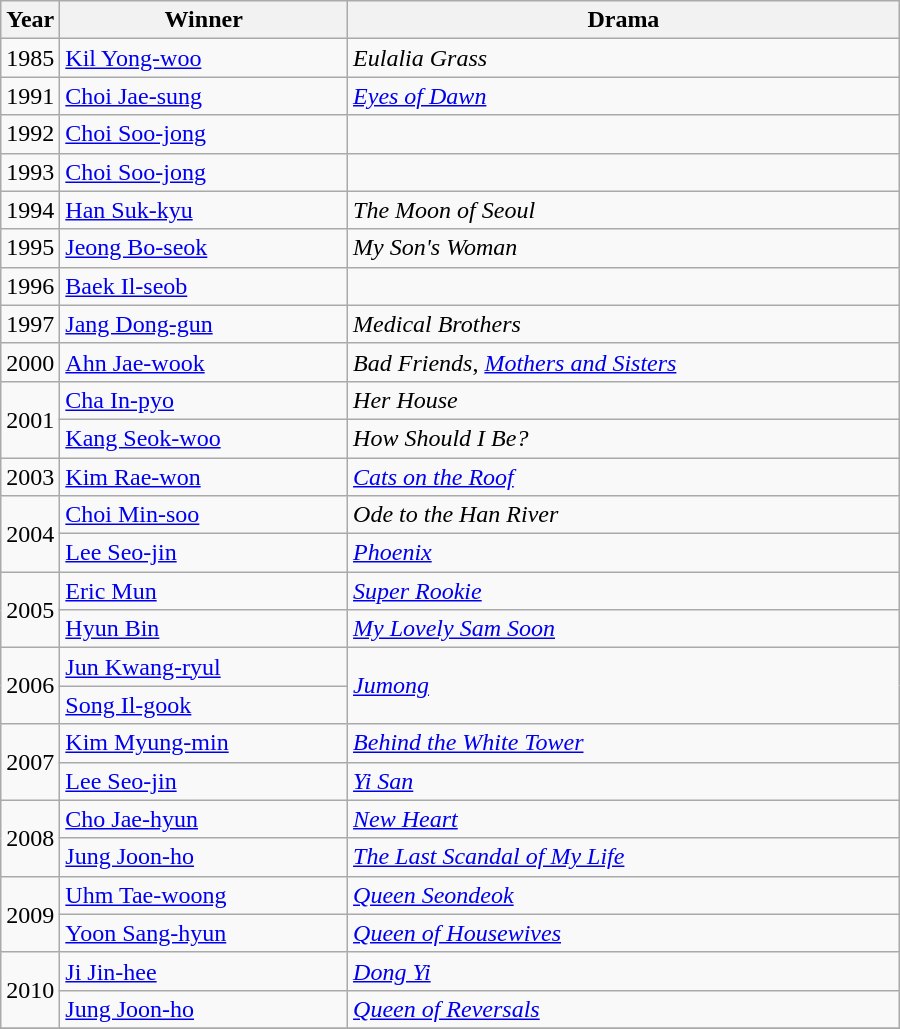<table class="wikitable" style="width:600px">
<tr>
<th width=10>Year</th>
<th>Winner</th>
<th>Drama</th>
</tr>
<tr>
<td>1985</td>
<td><a href='#'>Kil Yong-woo</a></td>
<td><em>Eulalia Grass</em></td>
</tr>
<tr>
<td>1991</td>
<td><a href='#'>Choi Jae-sung</a></td>
<td><em><a href='#'>Eyes of Dawn</a></em></td>
</tr>
<tr>
<td>1992</td>
<td><a href='#'>Choi Soo-jong</a></td>
<td></td>
</tr>
<tr>
<td>1993</td>
<td><a href='#'>Choi Soo-jong</a></td>
<td></td>
</tr>
<tr>
<td>1994</td>
<td><a href='#'>Han Suk-kyu</a></td>
<td><em>The Moon of Seoul</em></td>
</tr>
<tr>
<td>1995</td>
<td><a href='#'>Jeong Bo-seok</a></td>
<td><em>My Son's Woman</em></td>
</tr>
<tr>
<td>1996</td>
<td><a href='#'>Baek Il-seob</a></td>
<td></td>
</tr>
<tr>
<td>1997</td>
<td><a href='#'>Jang Dong-gun</a></td>
<td><em>Medical Brothers</em></td>
</tr>
<tr>
<td>2000</td>
<td><a href='#'>Ahn Jae-wook</a></td>
<td><em>Bad Friends</em>, <em><a href='#'>Mothers and Sisters</a></em></td>
</tr>
<tr>
<td rowspan=2>2001</td>
<td><a href='#'>Cha In-pyo</a></td>
<td><em>Her House</em></td>
</tr>
<tr>
<td><a href='#'>Kang Seok-woo</a></td>
<td><em>How Should I Be?</em></td>
</tr>
<tr>
<td>2003</td>
<td><a href='#'>Kim Rae-won</a></td>
<td><em><a href='#'>Cats on the Roof</a></em></td>
</tr>
<tr>
<td rowspan=2>2004</td>
<td><a href='#'>Choi Min-soo</a></td>
<td><em>Ode to the Han River</em></td>
</tr>
<tr>
<td><a href='#'>Lee Seo-jin</a></td>
<td><em><a href='#'>Phoenix</a></em></td>
</tr>
<tr>
<td rowspan=2>2005</td>
<td><a href='#'>Eric Mun</a></td>
<td><em><a href='#'>Super Rookie</a></em></td>
</tr>
<tr>
<td><a href='#'>Hyun Bin</a></td>
<td><em><a href='#'>My Lovely Sam Soon</a></em></td>
</tr>
<tr>
<td rowspan=2>2006</td>
<td><a href='#'>Jun Kwang-ryul</a></td>
<td rowspan=2><em><a href='#'>Jumong</a></em></td>
</tr>
<tr>
<td><a href='#'>Song Il-gook</a></td>
</tr>
<tr>
<td rowspan=2>2007</td>
<td><a href='#'>Kim Myung-min</a></td>
<td><em><a href='#'>Behind the White Tower</a></em></td>
</tr>
<tr>
<td><a href='#'>Lee Seo-jin</a></td>
<td><em><a href='#'>Yi San</a></em></td>
</tr>
<tr>
<td rowspan=2>2008</td>
<td><a href='#'>Cho Jae-hyun</a></td>
<td><em><a href='#'>New Heart</a></em></td>
</tr>
<tr>
<td><a href='#'>Jung Joon-ho</a></td>
<td><em><a href='#'>The Last Scandal of My Life</a></em></td>
</tr>
<tr>
<td rowspan=2>2009</td>
<td><a href='#'>Uhm Tae-woong</a></td>
<td><em><a href='#'>Queen Seondeok</a></em></td>
</tr>
<tr>
<td><a href='#'>Yoon Sang-hyun</a></td>
<td><em><a href='#'>Queen of Housewives</a></em></td>
</tr>
<tr>
<td rowspan=2>2010</td>
<td><a href='#'>Ji Jin-hee</a></td>
<td><em><a href='#'>Dong Yi</a></em></td>
</tr>
<tr>
<td><a href='#'>Jung Joon-ho</a></td>
<td><em><a href='#'>Queen of Reversals</a></em></td>
</tr>
<tr>
</tr>
</table>
